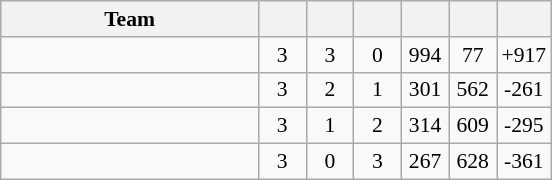<table class="wikitable" style="text-align: center; font-size: 90%;">
<tr>
<th width=165>Team</th>
<th width=25></th>
<th width=25></th>
<th width=25></th>
<th width=25></th>
<th width=25></th>
<th width=25></th>
</tr>
<tr>
<td style="text-align:left;"></td>
<td>3</td>
<td>3</td>
<td>0</td>
<td>994</td>
<td>77</td>
<td>+917</td>
</tr>
<tr>
<td style="text-align:left;"></td>
<td>3</td>
<td>2</td>
<td>1</td>
<td>301</td>
<td>562</td>
<td>-261</td>
</tr>
<tr>
<td style="text-align:left;"></td>
<td>3</td>
<td>1</td>
<td>2</td>
<td>314</td>
<td>609</td>
<td>-295</td>
</tr>
<tr>
<td style="text-align:left;"></td>
<td>3</td>
<td>0</td>
<td>3</td>
<td>267</td>
<td>628</td>
<td>-361</td>
</tr>
</table>
